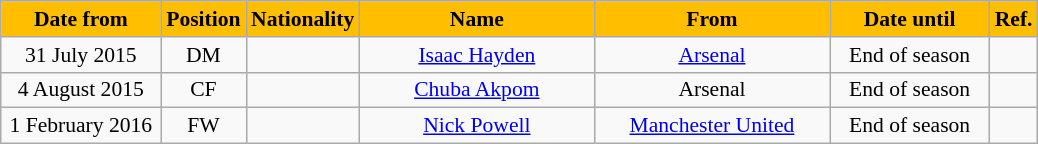<table class="wikitable"  style="text-align:center; font-size:90%; ">
<tr>
<th style="background:#ffbf00; color:#000; width:100px;">Date from</th>
<th style="background:#ffbf00; color:#000; width:50px;">Position</th>
<th style="background:#ffbf00; color:#000; width:50px;">Nationality</th>
<th style="background:#ffbf00; color:#000; width:150px;">Name</th>
<th style="background:#ffbf00; color:#000; width:150px;">From</th>
<th style="background:#ffbf00; color:#000; width:100px;">Date until</th>
<th style="background:#ffbf00; color:#000; width:25px;">Ref.</th>
</tr>
<tr>
<td>31 July 2015</td>
<td>DM</td>
<td></td>
<td><a href='#'>Isaac Hayden</a></td>
<td><a href='#'>Arsenal</a></td>
<td>End of season</td>
<td></td>
</tr>
<tr>
<td>4 August 2015</td>
<td>CF</td>
<td></td>
<td><a href='#'>Chuba Akpom</a></td>
<td>Arsenal</td>
<td>End of season</td>
<td></td>
</tr>
<tr>
<td>1 February 2016</td>
<td>FW</td>
<td></td>
<td><a href='#'>Nick Powell</a></td>
<td><a href='#'>Manchester United</a></td>
<td>End of season</td>
<td></td>
</tr>
</table>
